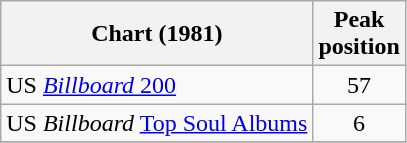<table class="wikitable">
<tr>
<th>Chart (1981)</th>
<th>Peak<br>position</th>
</tr>
<tr>
<td>US <a href='#'><em>Billboard</em> 200</a></td>
<td align=center>57</td>
</tr>
<tr>
<td>US <em>Billboard</em> <a href='#'>Top Soul Albums</a></td>
<td align=center>6</td>
</tr>
<tr>
</tr>
</table>
